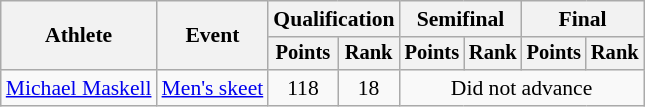<table class="wikitable" style="font-size:90%">
<tr>
<th rowspan="2">Athlete</th>
<th rowspan="2">Event</th>
<th colspan=2>Qualification</th>
<th colspan=2>Semifinal</th>
<th colspan=2>Final</th>
</tr>
<tr style="font-size:95%">
<th>Points</th>
<th>Rank</th>
<th>Points</th>
<th>Rank</th>
<th>Points</th>
<th>Rank</th>
</tr>
<tr align=center>
<td align=left><a href='#'>Michael Maskell</a></td>
<td align=left><a href='#'>Men's skeet</a></td>
<td>118</td>
<td>18</td>
<td colspan=4>Did not advance</td>
</tr>
</table>
